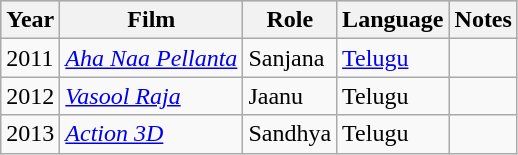<table class="wikitable">
<tr style="background:#ccc; text-align:center;">
<th>Year</th>
<th>Film</th>
<th>Role</th>
<th>Language</th>
<th>Notes</th>
</tr>
<tr>
<td>2011</td>
<td><em><a href='#'>Aha Naa Pellanta</a></em></td>
<td>Sanjana</td>
<td><a href='#'>Telugu</a></td>
<td></td>
</tr>
<tr>
<td>2012</td>
<td><em><a href='#'>Vasool Raja</a></em></td>
<td>Jaanu</td>
<td>Telugu</td>
<td></td>
</tr>
<tr>
<td>2013</td>
<td><em><a href='#'>Action 3D</a></em></td>
<td>Sandhya</td>
<td>Telugu</td>
<td></td>
</tr>
</table>
